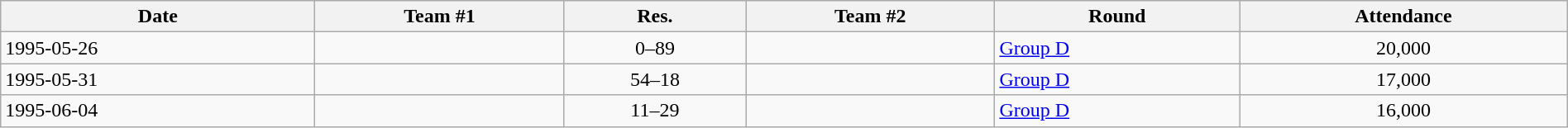<table class="wikitable" style="text-align: left;" width="100%">
<tr>
<th>Date</th>
<th>Team #1</th>
<th>Res.</th>
<th>Team #2</th>
<th>Round</th>
<th>Attendance</th>
</tr>
<tr>
<td>1995-05-26</td>
<td></td>
<td style="text-align:center;">0–89</td>
<td></td>
<td><a href='#'>Group D</a></td>
<td style="text-align:center;">20,000</td>
</tr>
<tr>
<td>1995-05-31</td>
<td></td>
<td style="text-align:center;">54–18</td>
<td></td>
<td><a href='#'>Group D</a></td>
<td style="text-align:center;">17,000</td>
</tr>
<tr>
<td>1995-06-04</td>
<td></td>
<td style="text-align:center;">11–29</td>
<td></td>
<td><a href='#'>Group D</a></td>
<td style="text-align:center;">16,000</td>
</tr>
</table>
